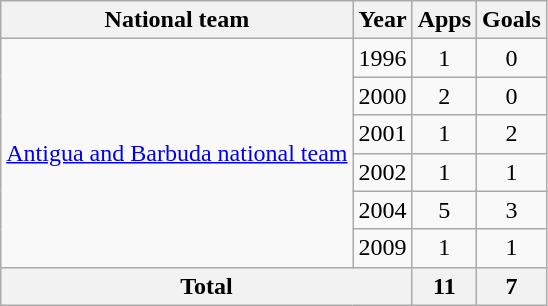<table class="wikitable" style="text-align:center">
<tr>
<th>National team</th>
<th>Year</th>
<th>Apps</th>
<th>Goals</th>
</tr>
<tr>
<td rowspan="6"><a href='#'>Antigua and Barbuda national team</a></td>
<td>1996</td>
<td>1</td>
<td>0</td>
</tr>
<tr>
<td>2000</td>
<td>2</td>
<td>0</td>
</tr>
<tr>
<td>2001</td>
<td>1</td>
<td>2</td>
</tr>
<tr>
<td>2002</td>
<td>1</td>
<td>1</td>
</tr>
<tr>
<td>2004</td>
<td>5</td>
<td>3</td>
</tr>
<tr>
<td>2009</td>
<td>1</td>
<td>1</td>
</tr>
<tr>
<th colspan=2>Total</th>
<th>11</th>
<th>7</th>
</tr>
</table>
